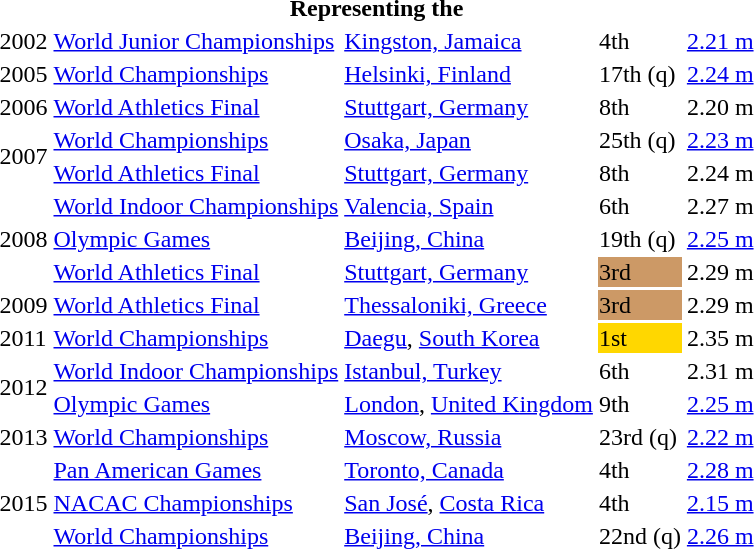<table>
<tr>
<th colspan="5">Representing the </th>
</tr>
<tr>
<td>2002</td>
<td><a href='#'>World Junior Championships</a></td>
<td><a href='#'>Kingston, Jamaica</a></td>
<td>4th</td>
<td><a href='#'>2.21 m</a></td>
</tr>
<tr>
<td>2005</td>
<td><a href='#'>World Championships</a></td>
<td><a href='#'>Helsinki, Finland</a></td>
<td>17th (q)</td>
<td><a href='#'>2.24 m</a></td>
</tr>
<tr>
<td>2006</td>
<td><a href='#'>World Athletics Final</a></td>
<td><a href='#'>Stuttgart, Germany</a></td>
<td>8th</td>
<td>2.20 m</td>
</tr>
<tr>
<td rowspan=2>2007</td>
<td><a href='#'>World Championships</a></td>
<td><a href='#'>Osaka, Japan</a></td>
<td>25th (q)</td>
<td><a href='#'>2.23 m</a></td>
</tr>
<tr>
<td><a href='#'>World Athletics Final</a></td>
<td><a href='#'>Stuttgart, Germany</a></td>
<td>8th</td>
<td>2.24 m</td>
</tr>
<tr>
<td rowspan=3>2008</td>
<td><a href='#'>World Indoor Championships</a></td>
<td><a href='#'>Valencia, Spain</a></td>
<td>6th</td>
<td>2.27 m</td>
</tr>
<tr>
<td><a href='#'>Olympic Games</a></td>
<td><a href='#'>Beijing, China</a></td>
<td>19th (q)</td>
<td><a href='#'>2.25 m</a></td>
</tr>
<tr>
<td><a href='#'>World Athletics Final</a></td>
<td><a href='#'>Stuttgart, Germany</a></td>
<td bgcolor="cc9966">3rd</td>
<td>2.29 m</td>
</tr>
<tr>
<td>2009</td>
<td><a href='#'>World Athletics Final</a></td>
<td><a href='#'>Thessaloniki, Greece</a></td>
<td bgcolor="cc9966">3rd</td>
<td>2.29 m</td>
</tr>
<tr>
<td>2011</td>
<td><a href='#'>World Championships</a></td>
<td><a href='#'>Daegu</a>, <a href='#'>South Korea</a></td>
<td bgcolor="gold">1st</td>
<td>2.35 m</td>
</tr>
<tr>
<td rowspan=2>2012</td>
<td><a href='#'>World Indoor Championships</a></td>
<td><a href='#'>Istanbul, Turkey</a></td>
<td>6th</td>
<td>2.31 m</td>
</tr>
<tr>
<td><a href='#'>Olympic Games</a></td>
<td><a href='#'>London</a>, <a href='#'>United Kingdom</a></td>
<td>9th</td>
<td><a href='#'>2.25 m</a></td>
</tr>
<tr>
<td>2013</td>
<td><a href='#'>World Championships</a></td>
<td><a href='#'>Moscow, Russia</a></td>
<td>23rd (q)</td>
<td><a href='#'>2.22 m</a></td>
</tr>
<tr>
<td rowspan=3>2015</td>
<td><a href='#'>Pan American Games</a></td>
<td><a href='#'>Toronto, Canada</a></td>
<td>4th</td>
<td><a href='#'>2.28 m</a></td>
</tr>
<tr>
<td><a href='#'>NACAC Championships</a></td>
<td><a href='#'>San José</a>, <a href='#'>Costa Rica</a></td>
<td>4th</td>
<td><a href='#'>2.15 m</a></td>
</tr>
<tr>
<td><a href='#'>World Championships</a></td>
<td><a href='#'>Beijing, China</a></td>
<td>22nd (q)</td>
<td><a href='#'>2.26 m</a></td>
</tr>
</table>
